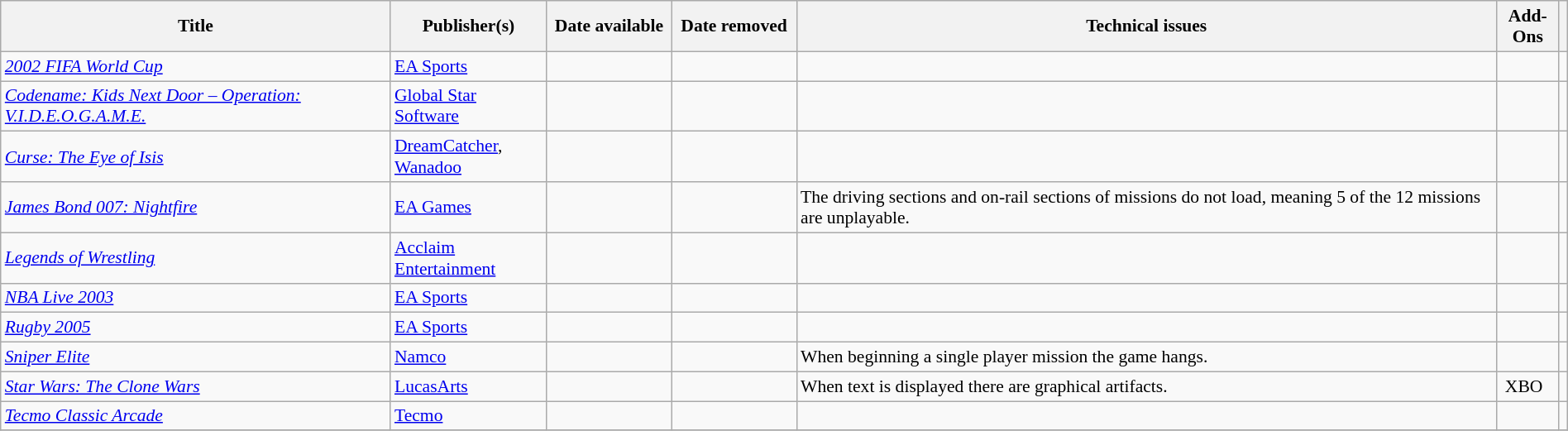<table class="wikitable sortable" style="width:100%; font-size:90%;" id="xboxremovedtitles">
<tr>
<th style="width:25%;">Title</th>
<th style="width:10%;">Publisher(s)</th>
<th style="width:8%;">Date available</th>
<th style="width:8%;">Date removed</th>
<th style="width:45%;" class="unsortable">Technical issues</th>
<th style="width:5%;">Add-Ons</th>
<th class="unsortable"></th>
</tr>
<tr>
<td><em><a href='#'>2002 FIFA World Cup</a></em></td>
<td><a href='#'>EA Sports</a></td>
<td></td>
<td></td>
<td></td>
<td></td>
<td></td>
</tr>
<tr>
<td><em><a href='#'>Codename: Kids Next Door – Operation: V.I.D.E.O.G.A.M.E.</a></em></td>
<td><a href='#'>Global Star Software</a></td>
<td></td>
<td></td>
<td></td>
<td></td>
<td></td>
</tr>
<tr>
<td><em><a href='#'>Curse: The Eye of Isis</a></em></td>
<td><a href='#'>DreamCatcher</a>, <a href='#'>Wanadoo</a></td>
<td></td>
<td></td>
<td></td>
<td></td>
<td></td>
</tr>
<tr>
<td><em><a href='#'>James Bond 007: Nightfire</a></em></td>
<td><a href='#'>EA Games</a></td>
<td></td>
<td></td>
<td>The driving sections and on-rail sections of missions do not load, meaning 5 of the 12 missions are unplayable.</td>
<td></td>
<td></td>
</tr>
<tr>
<td><em><a href='#'>Legends of Wrestling</a></em></td>
<td><a href='#'>Acclaim Entertainment</a></td>
<td></td>
<td></td>
<td></td>
<td></td>
<td></td>
</tr>
<tr>
<td><em><a href='#'>NBA Live 2003</a></em></td>
<td><a href='#'>EA Sports</a></td>
<td></td>
<td></td>
<td></td>
<td></td>
<td></td>
</tr>
<tr>
<td><em><a href='#'>Rugby 2005</a></em></td>
<td><a href='#'>EA Sports</a></td>
<td></td>
<td></td>
<td></td>
<td></td>
<td></td>
</tr>
<tr>
<td><em><a href='#'>Sniper Elite</a></em></td>
<td><a href='#'>Namco</a></td>
<td></td>
<td></td>
<td>When beginning a single player mission the game hangs.</td>
<td></td>
<td></td>
</tr>
<tr>
<td><em><a href='#'>Star Wars: The Clone Wars</a></em></td>
<td><a href='#'>LucasArts</a></td>
<td></td>
<td></td>
<td>When text is displayed there are graphical artifacts.</td>
<td><span> XBO </span></td>
<td></td>
</tr>
<tr>
<td><em><a href='#'>Tecmo Classic Arcade</a></em></td>
<td><a href='#'>Tecmo</a></td>
<td></td>
<td></td>
<td></td>
<td></td>
<td></td>
</tr>
<tr>
</tr>
</table>
